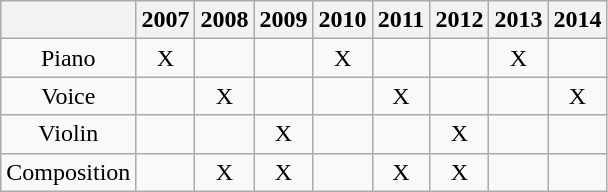<table class="wikitable" style="text-align:center">
<tr>
<th></th>
<th>2007</th>
<th>2008</th>
<th>2009</th>
<th>2010</th>
<th>2011</th>
<th>2012</th>
<th>2013</th>
<th>2014</th>
</tr>
<tr>
<td>Piano</td>
<td>X</td>
<td></td>
<td></td>
<td>X</td>
<td></td>
<td></td>
<td>X</td>
<td></td>
</tr>
<tr>
<td>Voice</td>
<td></td>
<td>X</td>
<td></td>
<td></td>
<td>X</td>
<td></td>
<td></td>
<td>X</td>
</tr>
<tr>
<td>Violin</td>
<td></td>
<td></td>
<td>X</td>
<td></td>
<td></td>
<td>X</td>
<td></td>
<td></td>
</tr>
<tr>
<td>Composition</td>
<td></td>
<td>X</td>
<td>X</td>
<td></td>
<td>X</td>
<td>X</td>
<td></td>
<td></td>
</tr>
</table>
